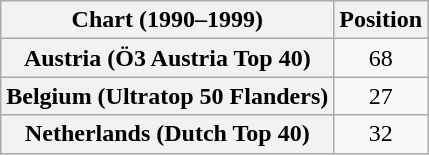<table class="wikitable sortable plainrowheaders" style="text-align:center">
<tr>
<th>Chart (1990–1999)</th>
<th>Position</th>
</tr>
<tr>
<th scope="row">Austria (Ö3 Austria Top 40)</th>
<td>68</td>
</tr>
<tr>
<th scope="row">Belgium (Ultratop 50 Flanders)</th>
<td>27</td>
</tr>
<tr>
<th scope="row">Netherlands (Dutch Top 40)</th>
<td>32</td>
</tr>
</table>
